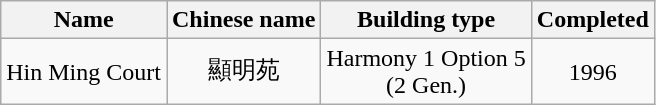<table class="wikitable" style="text-align: center">
<tr>
<th>Name</th>
<th>Chinese name</th>
<th>Building type</th>
<th>Completed</th>
</tr>
<tr>
<td>Hin Ming Court</td>
<td>顯明苑</td>
<td>Harmony 1 Option 5<br>(2 Gen.)</td>
<td>1996</td>
</tr>
</table>
